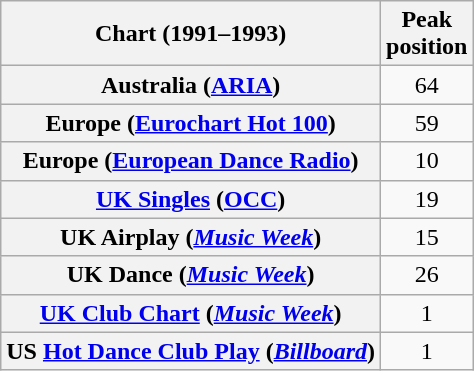<table class="wikitable sortable plainrowheaders" style="text-align:center">
<tr>
<th scope="col">Chart (1991–1993)</th>
<th scope="col">Peak<br>position</th>
</tr>
<tr>
<th scope="row">Australia (<a href='#'>ARIA</a>)</th>
<td>64</td>
</tr>
<tr>
<th scope="row">Europe (<a href='#'>Eurochart Hot 100</a>)</th>
<td>59</td>
</tr>
<tr>
<th scope="row">Europe (<a href='#'>European Dance Radio</a>)</th>
<td>10</td>
</tr>
<tr>
<th scope="row"><a href='#'>UK Singles</a> (<a href='#'>OCC</a>)</th>
<td>19</td>
</tr>
<tr>
<th scope="row">UK Airplay (<em><a href='#'>Music Week</a></em>)</th>
<td>15</td>
</tr>
<tr>
<th scope="row">UK Dance (<em><a href='#'>Music Week</a></em>)</th>
<td>26</td>
</tr>
<tr>
<th scope="row"><a href='#'>UK Club Chart</a> (<em><a href='#'>Music Week</a></em>)</th>
<td>1</td>
</tr>
<tr>
<th scope="row">US <a href='#'>Hot Dance Club Play</a> (<em><a href='#'>Billboard</a></em>)</th>
<td>1</td>
</tr>
</table>
